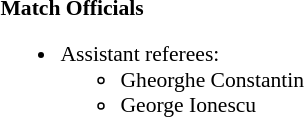<table width=100% style="font-size: 90%">
<tr>
<td width=50% valign=top><br><strong>Match Officials</strong><ul><li>Assistant referees:<ul><li> Gheorghe Constantin</li><li> George Ionescu</li></ul></li></ul></td>
</tr>
</table>
